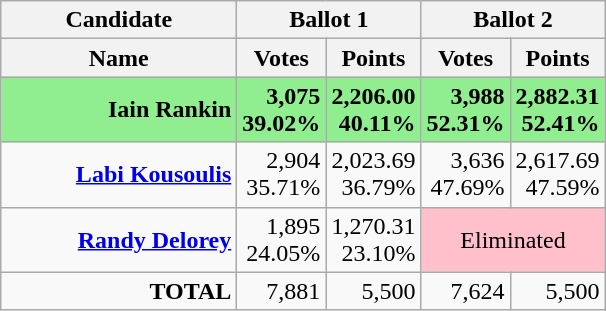<table class="wikitable">
<tr>
<th>Candidate</th>
<th colspan="2">Ballot 1</th>
<th colspan="2">Ballot 2</th>
</tr>
<tr>
<th style="width:150px;">Name</th>
<th style="width:50px;">Votes</th>
<th style="width:50px;">Points</th>
<th style="width:50px;">Votes</th>
<th style="width:50px;">Points</th>
</tr>
<tr style="text-align:right;background:lightgreen;">
<td><strong>Iain Rankin</strong></td>
<td><strong>3,075</strong><br><strong>39.02%</strong></td>
<td><strong>2,206.00</strong><br><strong>40.11%</strong></td>
<td><strong>3,988</strong><br><strong>52.31%</strong></td>
<td><strong>2,882.31</strong><br><strong>52.41%</strong></td>
</tr>
<tr style="text-align:right;">
<td><strong><a href='#'>Labi Kousoulis</a></strong></td>
<td>2,904<br>35.71%</td>
<td>2,023.69<br>36.79%</td>
<td>3,636<br>47.69%</td>
<td>2,617.69<br>47.59%</td>
</tr>
<tr style="text-align:right;">
<td><strong><a href='#'>Randy Delorey</a></strong></td>
<td>1,895<br>24.05%</td>
<td>1,270.31<br>23.10%</td>
<td colspan="2" style="text-align:center; background:pink">Eliminated</td>
</tr>
<tr style="text-align:right;">
<td><strong>TOTAL</strong></td>
<td>7,881</td>
<td>5,500</td>
<td>7,624</td>
<td>5,500</td>
</tr>
</table>
